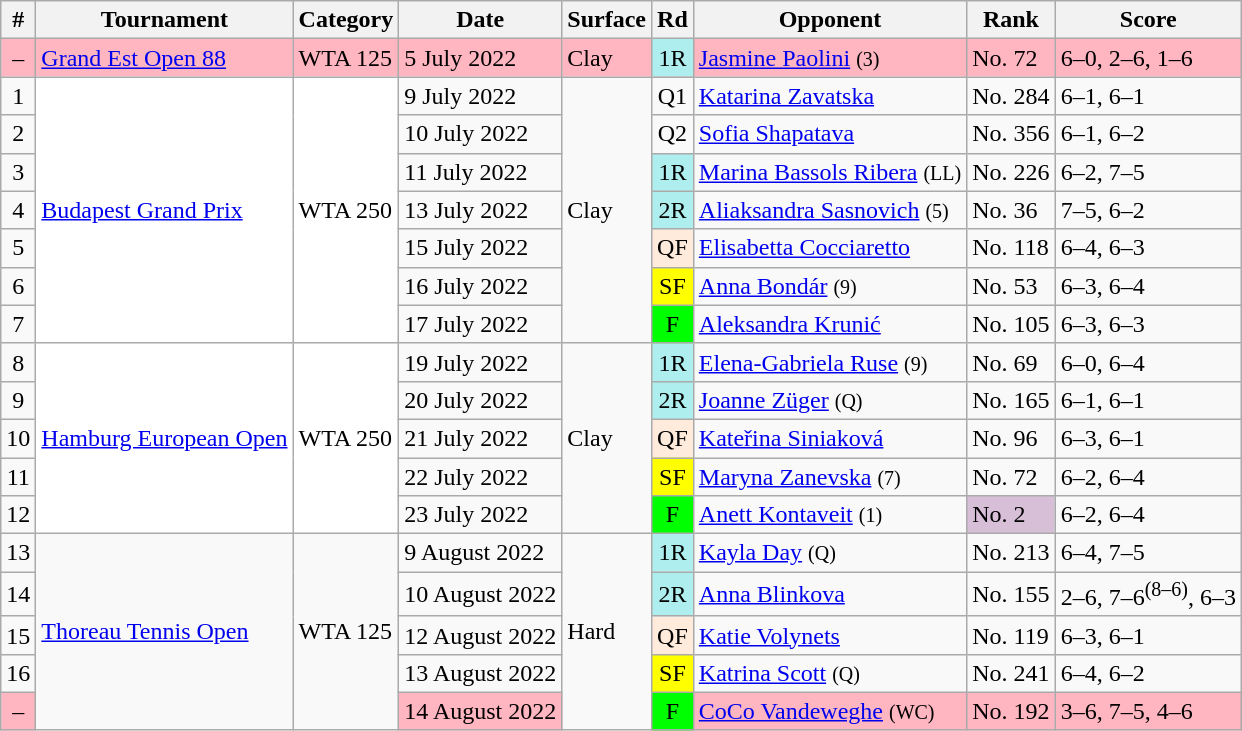<table class="wikitable sortable">
<tr>
<th scope="col">#</th>
<th scope="col">Tournament</th>
<th scope="col">Category</th>
<th scope="col">Date</th>
<th scope="col">Surface</th>
<th scope="col">Rd</th>
<th scope="col">Opponent</th>
<th scope="col">Rank</th>
<th scope="col" class="unsortable">Score</th>
</tr>
<tr bgcolor=lightpink>
<td align=center>–</td>
<td><a href='#'>Grand Est Open 88</a></td>
<td>WTA 125</td>
<td>5 July 2022</td>
<td>Clay</td>
<td align=center style="background:#afeeee;">1R</td>
<td> <a href='#'>Jasmine Paolini</a> <small>(3)</small></td>
<td align=left>No. 72</td>
<td>6–0, 2–6, 1–6</td>
</tr>
<tr>
<td align=center>1</td>
<td bgcolor=#fff rowspan=7><a href='#'>Budapest Grand Prix</a></td>
<td bgcolor=#fff rowspan=7>WTA 250</td>
<td>9 July 2022</td>
<td rowspan=7>Clay</td>
<td align=center>Q1</td>
<td> <a href='#'>Katarina Zavatska</a></td>
<td align=left>No. 284</td>
<td>6–1, 6–1</td>
</tr>
<tr>
<td align=center>2</td>
<td>10 July 2022</td>
<td align=center>Q2</td>
<td> <a href='#'>Sofia Shapatava</a></td>
<td align=left>No. 356</td>
<td>6–1, 6–2</td>
</tr>
<tr>
<td align=center>3</td>
<td>11 July 2022</td>
<td align=center style="background:#afeeee;">1R</td>
<td> <a href='#'>Marina Bassols Ribera</a> <small>(LL)</small></td>
<td align=left>No. 226</td>
<td>6–2, 7–5</td>
</tr>
<tr>
<td align=center>4</td>
<td>13 July 2022</td>
<td align=center style="background:#afeeee;">2R</td>
<td> <a href='#'>Aliaksandra Sasnovich</a> <small>(5)</small></td>
<td align=left>No. 36</td>
<td>7–5, 6–2</td>
</tr>
<tr>
<td align=center>5</td>
<td>15 July 2022</td>
<td align=center style="background:#ffebdc;">QF</td>
<td> <a href='#'>Elisabetta Cocciaretto</a></td>
<td align=left>No. 118</td>
<td>6–4, 6–3</td>
</tr>
<tr>
<td align=center>6</td>
<td>16 July 2022</td>
<td align=center style="background:yellow;">SF</td>
<td> <a href='#'>Anna Bondár</a> <small>(9)</small></td>
<td align=left>No. 53</td>
<td>6–3, 6–4</td>
</tr>
<tr>
<td align=center>7</td>
<td>17 July 2022</td>
<td align=center style="background:lime;">F</td>
<td> <a href='#'>Aleksandra Krunić</a></td>
<td align=left>No. 105</td>
<td>6–3, 6–3</td>
</tr>
<tr>
<td align=center>8</td>
<td bgcolor=#fff rowspan=5><a href='#'>Hamburg European Open</a></td>
<td bgcolor=#fff rowspan=5>WTA 250</td>
<td>19 July 2022</td>
<td rowspan=5>Clay</td>
<td align=center style="background:#afeeee;">1R</td>
<td> <a href='#'>Elena-Gabriela Ruse</a> <small>(9)</small></td>
<td align=left>No. 69</td>
<td>6–0, 6–4</td>
</tr>
<tr>
<td align=center>9</td>
<td>20 July 2022</td>
<td align=center style="background:#afeeee;">2R</td>
<td> <a href='#'>Joanne Züger</a> <small>(Q)</small></td>
<td align=left>No. 165</td>
<td>6–1, 6–1</td>
</tr>
<tr>
<td align=center>10</td>
<td>21 July 2022</td>
<td align=center style="background:#ffebdc;">QF</td>
<td> <a href='#'>Kateřina Siniaková</a></td>
<td align=left>No. 96</td>
<td>6–3, 6–1</td>
</tr>
<tr>
<td align=center>11</td>
<td>22 July 2022</td>
<td align=center style="background:yellow;">SF</td>
<td> <a href='#'>Maryna Zanevska</a> <small>(7)</small></td>
<td align=left>No. 72</td>
<td>6–2, 6–4</td>
</tr>
<tr>
<td align=center>12</td>
<td>23 July 2022</td>
<td align=center style="background:lime;">F</td>
<td> <a href='#'>Anett Kontaveit</a> <small>(1)</small></td>
<td align=left bgcolor=thistle>No. 2</td>
<td>6–2, 6–4</td>
</tr>
<tr>
<td align=center>13</td>
<td rowspan=5><a href='#'>Thoreau Tennis Open</a></td>
<td rowspan=5>WTA 125</td>
<td>9 August 2022</td>
<td rowspan=5>Hard</td>
<td align=center style="background:#afeeee;">1R</td>
<td> <a href='#'>Kayla Day</a> <small>(Q)</small></td>
<td align=left>No. 213</td>
<td>6–4, 7–5</td>
</tr>
<tr>
<td align=center>14</td>
<td>10 August 2022</td>
<td align=center style="background:#afeeee;">2R</td>
<td> <a href='#'>Anna Blinkova</a></td>
<td align=left>No. 155</td>
<td>2–6, 7–6<sup>(8–6)</sup>,  6–3</td>
</tr>
<tr>
<td align=center>15</td>
<td>12 August 2022</td>
<td align=center style="background:#ffebdc;">QF</td>
<td> <a href='#'>Katie Volynets</a></td>
<td align=left>No. 119</td>
<td>6–3, 6–1</td>
</tr>
<tr>
<td align=center>16</td>
<td>13 August 2022</td>
<td align=center style="background:yellow;">SF</td>
<td> <a href='#'>Katrina Scott</a> <small>(Q)</small></td>
<td align=left>No. 241</td>
<td>6–4, 6–2</td>
</tr>
<tr bgcolor=lightpink>
<td align=center>–</td>
<td>14 August 2022</td>
<td align=center style="background:lime;">F</td>
<td> <a href='#'>CoCo Vandeweghe</a> <small>(WC)</small></td>
<td align=left>No. 192</td>
<td>3–6, 7–5, 4–6</td>
</tr>
</table>
